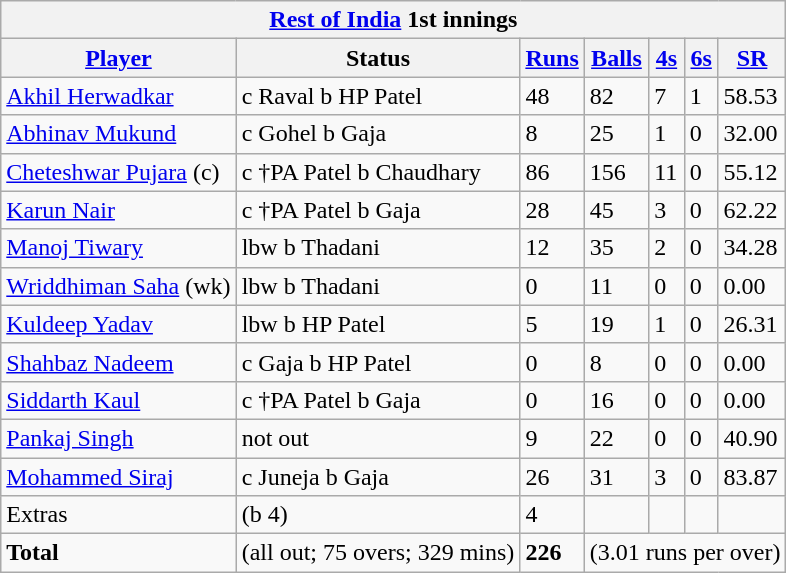<table class="wikitable">
<tr>
<th colspan="7"><a href='#'>Rest of India</a> 1st innings</th>
</tr>
<tr>
<th><a href='#'>Player</a></th>
<th>Status</th>
<th><a href='#'>Runs</a></th>
<th><a href='#'>Balls</a></th>
<th><a href='#'>4s</a></th>
<th><a href='#'>6s</a></th>
<th><a href='#'>SR</a></th>
</tr>
<tr>
<td><a href='#'>Akhil Herwadkar</a></td>
<td>c Raval b HP Patel</td>
<td>48</td>
<td>82</td>
<td>7</td>
<td>1</td>
<td>58.53</td>
</tr>
<tr>
<td><a href='#'>Abhinav Mukund</a></td>
<td>c Gohel b Gaja</td>
<td>8</td>
<td>25</td>
<td>1</td>
<td>0</td>
<td>32.00</td>
</tr>
<tr>
<td><a href='#'>Cheteshwar Pujara</a> (c)</td>
<td>c †PA Patel b Chaudhary</td>
<td>86</td>
<td>156</td>
<td>11</td>
<td>0</td>
<td>55.12</td>
</tr>
<tr>
<td><a href='#'>Karun Nair</a></td>
<td>c †PA Patel b Gaja</td>
<td>28</td>
<td>45</td>
<td>3</td>
<td>0</td>
<td>62.22</td>
</tr>
<tr>
<td><a href='#'>Manoj Tiwary</a></td>
<td>lbw b Thadani</td>
<td>12</td>
<td>35</td>
<td>2</td>
<td>0</td>
<td>34.28</td>
</tr>
<tr>
<td><a href='#'>Wriddhiman Saha</a> (wk)</td>
<td>lbw b Thadani</td>
<td>0</td>
<td>11</td>
<td>0</td>
<td>0</td>
<td>0.00</td>
</tr>
<tr>
<td><a href='#'>Kuldeep Yadav</a></td>
<td>lbw b HP Patel</td>
<td>5</td>
<td>19</td>
<td>1</td>
<td>0</td>
<td>26.31</td>
</tr>
<tr>
<td><a href='#'>Shahbaz Nadeem</a></td>
<td>c Gaja b HP Patel</td>
<td>0</td>
<td>8</td>
<td>0</td>
<td>0</td>
<td>0.00</td>
</tr>
<tr>
<td><a href='#'>Siddarth Kaul</a></td>
<td>c †PA Patel b Gaja</td>
<td>0</td>
<td>16</td>
<td>0</td>
<td>0</td>
<td>0.00</td>
</tr>
<tr>
<td><a href='#'>Pankaj Singh</a></td>
<td>not out</td>
<td>9</td>
<td>22</td>
<td>0</td>
<td>0</td>
<td>40.90</td>
</tr>
<tr>
<td><a href='#'>Mohammed Siraj</a></td>
<td>c Juneja b Gaja</td>
<td>26</td>
<td>31</td>
<td>3</td>
<td>0</td>
<td>83.87</td>
</tr>
<tr>
<td>Extras</td>
<td>(b 4)</td>
<td>4</td>
<td></td>
<td></td>
<td></td>
<td></td>
</tr>
<tr>
<td><strong>Total</strong></td>
<td>(all out; 75 overs; 329 mins)</td>
<td><strong>226</strong></td>
<td colspan="4">(3.01 runs per over)</td>
</tr>
</table>
